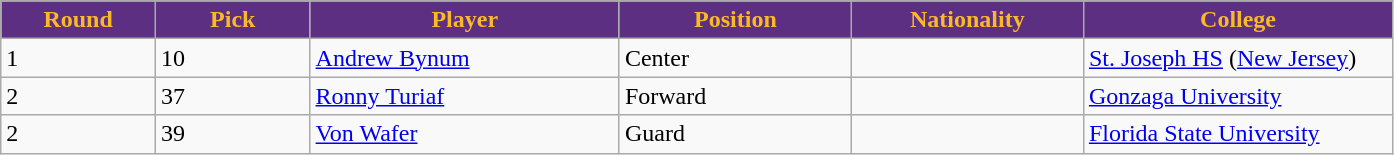<table class="wikitable sortable sortable">
<tr>
<th style="background:#5c2f83; color:#fcb926" width="10%">Round</th>
<th style="background:#5c2f83; color:#fcb926" width="10%">Pick</th>
<th style="background:#5c2f83; color:#fcb926" width="20%">Player</th>
<th style="background:#5c2f83; color:#fcb926" width="15%">Position</th>
<th style="background:#5c2f83; color:#fcb926" width="15%">Nationality</th>
<th style="background:#5c2f83; color:#fcb926" width="20%">College</th>
</tr>
<tr>
<td>1</td>
<td>10</td>
<td><a href='#'>Andrew Bynum</a></td>
<td>Center</td>
<td></td>
<td><a href='#'>St. Joseph HS</a> (<a href='#'>New Jersey</a>)</td>
</tr>
<tr>
<td>2</td>
<td>37</td>
<td><a href='#'>Ronny Turiaf</a></td>
<td>Forward</td>
<td></td>
<td><a href='#'>Gonzaga University</a></td>
</tr>
<tr>
<td>2</td>
<td>39</td>
<td><a href='#'>Von Wafer</a></td>
<td>Guard</td>
<td></td>
<td><a href='#'>Florida State University</a></td>
</tr>
</table>
